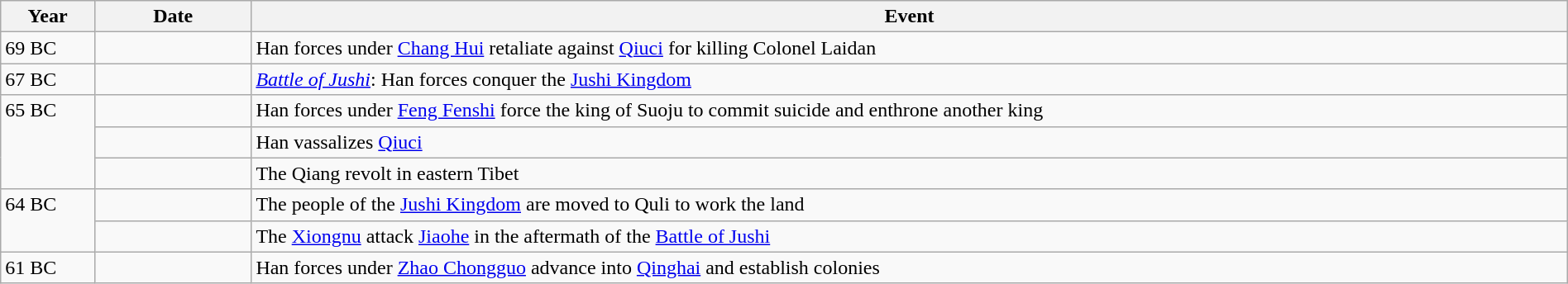<table class="wikitable" style="width:100%;">
<tr>
<th style="width:6%">Year</th>
<th style="width:10%">Date</th>
<th>Event</th>
</tr>
<tr>
<td>69 BC</td>
<td></td>
<td>Han forces under <a href='#'>Chang Hui</a> retaliate against <a href='#'>Qiuci</a> for killing Colonel Laidan</td>
</tr>
<tr>
<td>67 BC</td>
<td></td>
<td><em><a href='#'>Battle of Jushi</a></em>: Han forces conquer the <a href='#'>Jushi Kingdom</a></td>
</tr>
<tr>
<td rowspan="3" style="vertical-align:top;">65 BC</td>
<td></td>
<td>Han forces under <a href='#'>Feng Fenshi</a> force the king of Suoju to commit suicide and enthrone another king</td>
</tr>
<tr>
<td></td>
<td>Han vassalizes <a href='#'>Qiuci</a></td>
</tr>
<tr>
<td></td>
<td>The Qiang revolt in eastern Tibet</td>
</tr>
<tr>
<td rowspan="2" style="vertical-align:top;">64 BC</td>
<td></td>
<td>The people of the <a href='#'>Jushi Kingdom</a> are moved to Quli to work the land</td>
</tr>
<tr>
<td></td>
<td>The <a href='#'>Xiongnu</a> attack <a href='#'>Jiaohe</a> in the aftermath of the <a href='#'>Battle of Jushi</a></td>
</tr>
<tr>
<td>61 BC</td>
<td></td>
<td>Han forces under <a href='#'>Zhao Chongguo</a> advance into <a href='#'>Qinghai</a> and establish colonies</td>
</tr>
</table>
